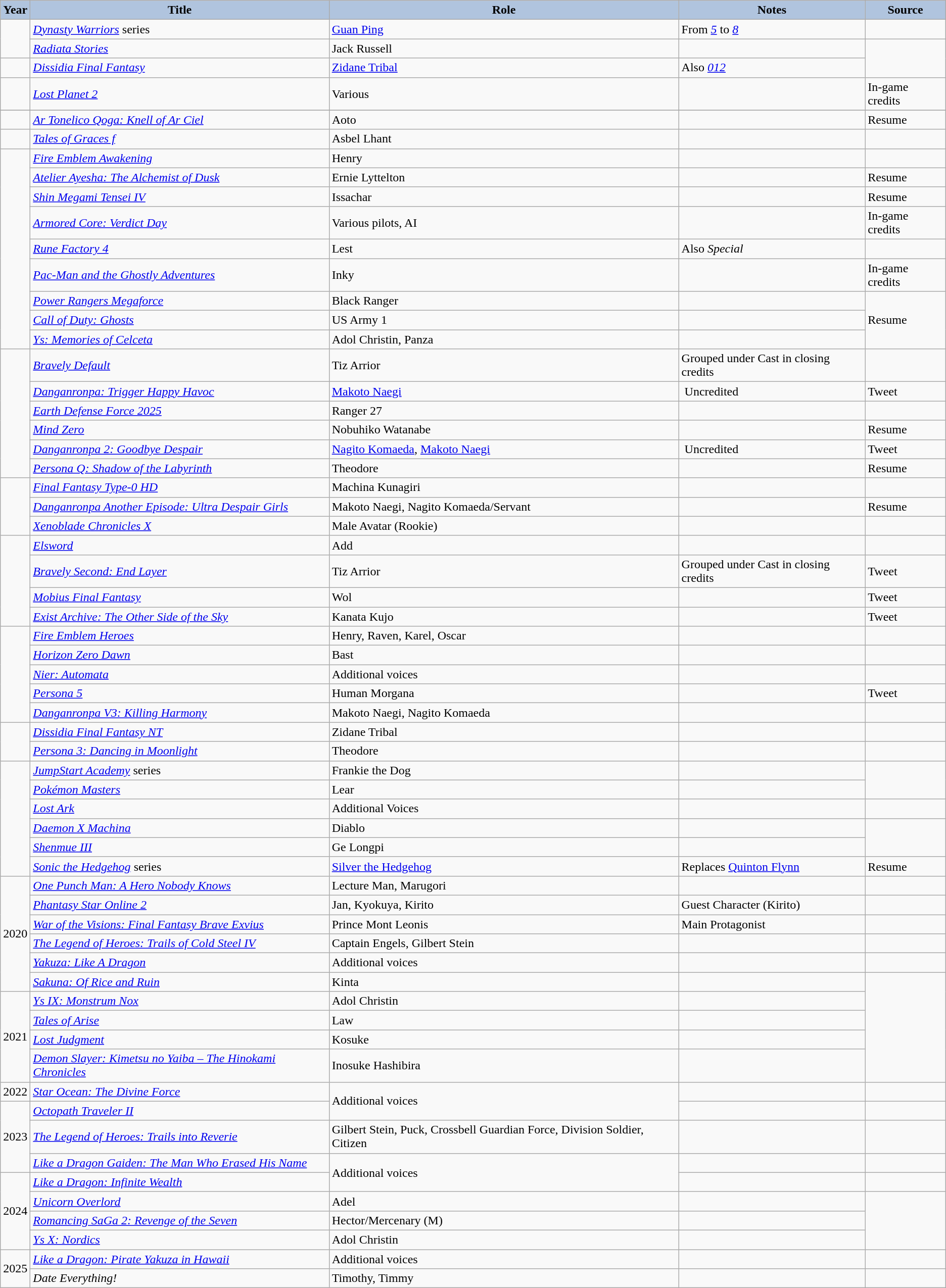<table class="wikitable sortable plainrowheaders">
<tr>
<th style="background:#b0c4de;">Year</th>
<th style="background:#b0c4de;">Title</th>
<th style="background:#b0c4de;">Role</th>
<th style="background:#b0c4de;" class="unsortable">Notes</th>
<th style="background:#b0c4de;" class="unsortable">Source</th>
</tr>
<tr>
<td rowspan="2"></td>
<td><em><a href='#'>Dynasty Warriors</a></em> series</td>
<td><a href='#'>Guan Ping</a></td>
<td>From <em><a href='#'>5</a></em> to <em><a href='#'>8</a></em></td>
<td></td>
</tr>
<tr>
<td><em><a href='#'>Radiata Stories</a></em></td>
<td>Jack Russell</td>
<td> </td>
<td rowspan="2"></td>
</tr>
<tr>
<td></td>
<td><em><a href='#'>Dissidia Final Fantasy</a></em></td>
<td><a href='#'>Zidane Tribal</a></td>
<td>Also <em><a href='#'>012</a></em></td>
</tr>
<tr>
<td></td>
<td><em><a href='#'>Lost Planet 2</a></em></td>
<td>Various</td>
<td> </td>
<td>In-game credits</td>
</tr>
<tr>
</tr>
<tr>
<td></td>
<td><em><a href='#'>Ar Tonelico Qoga: Knell of Ar Ciel</a></em></td>
<td>Aoto</td>
<td> </td>
<td>Resume</td>
</tr>
<tr>
<td></td>
<td><em><a href='#'>Tales of Graces f</a></em></td>
<td>Asbel Lhant</td>
<td> </td>
<td></td>
</tr>
<tr>
<td rowspan="9"></td>
<td><em><a href='#'>Fire Emblem Awakening</a></em></td>
<td>Henry</td>
<td> </td>
<td></td>
</tr>
<tr>
<td><em><a href='#'>Atelier Ayesha: The Alchemist of Dusk</a></em></td>
<td>Ernie Lyttelton</td>
<td> </td>
<td>Resume</td>
</tr>
<tr>
<td><em><a href='#'>Shin Megami Tensei IV</a></em></td>
<td>Issachar</td>
<td> </td>
<td>Resume</td>
</tr>
<tr>
<td><em><a href='#'>Armored Core: Verdict Day</a></em></td>
<td>Various pilots, AI</td>
<td> </td>
<td>In-game credits</td>
</tr>
<tr>
<td><em><a href='#'>Rune Factory 4</a></em></td>
<td>Lest</td>
<td>Also <em>Special</em></td>
<td></td>
</tr>
<tr>
<td><em><a href='#'>Pac-Man and the Ghostly Adventures</a></em></td>
<td>Inky</td>
<td> </td>
<td>In-game credits</td>
</tr>
<tr>
<td><em><a href='#'>Power Rangers Megaforce</a></em></td>
<td>Black Ranger</td>
<td> </td>
<td rowspan="3">Resume</td>
</tr>
<tr>
<td><em><a href='#'>Call of Duty: Ghosts</a></em></td>
<td>US Army 1</td>
<td> </td>
</tr>
<tr>
<td><em><a href='#'>Ys: Memories of Celceta</a></em></td>
<td>Adol Christin, Panza</td>
<td> </td>
</tr>
<tr>
<td rowspan="6"></td>
<td><em><a href='#'>Bravely Default</a></em></td>
<td>Tiz Arrior</td>
<td>Grouped under Cast in closing credits</td>
<td></td>
</tr>
<tr>
<td><em><a href='#'>Danganronpa: Trigger Happy Havoc</a></em></td>
<td><a href='#'>Makoto Naegi</a></td>
<td> Uncredited</td>
<td>Tweet</td>
</tr>
<tr>
<td><em><a href='#'>Earth Defense Force 2025</a></em></td>
<td>Ranger 27</td>
<td> </td>
<td></td>
</tr>
<tr>
<td><em><a href='#'>Mind Zero</a></em></td>
<td>Nobuhiko Watanabe</td>
<td> </td>
<td>Resume</td>
</tr>
<tr>
<td><em><a href='#'>Danganronpa 2: Goodbye Despair</a></em></td>
<td><a href='#'>Nagito Komaeda</a>, <a href='#'>Makoto Naegi</a></td>
<td> Uncredited</td>
<td>Tweet</td>
</tr>
<tr>
<td><em><a href='#'>Persona Q: Shadow of the Labyrinth</a></em></td>
<td>Theodore</td>
<td> </td>
<td>Resume</td>
</tr>
<tr>
<td rowspan="3"></td>
<td><em><a href='#'>Final Fantasy Type-0 HD</a></em></td>
<td>Machina Kunagiri</td>
<td> </td>
<td><br></td>
</tr>
<tr>
<td><em><a href='#'>Danganronpa Another Episode: Ultra Despair Girls</a></em></td>
<td>Makoto Naegi, Nagito Komaeda/Servant</td>
<td> </td>
<td>Resume</td>
</tr>
<tr>
<td><em><a href='#'>Xenoblade Chronicles X</a></em></td>
<td>Male Avatar (Rookie)</td>
<td></td>
<td></td>
</tr>
<tr>
<td rowspan="4"></td>
<td><em><a href='#'>Elsword</a></em></td>
<td>Add</td>
<td></td>
<td></td>
</tr>
<tr>
<td><em><a href='#'>Bravely Second: End Layer</a></em></td>
<td>Tiz Arrior</td>
<td>Grouped under Cast in closing credits</td>
<td>Tweet</td>
</tr>
<tr>
<td><em><a href='#'>Mobius Final Fantasy</a></em></td>
<td>Wol</td>
<td></td>
<td>Tweet</td>
</tr>
<tr>
<td><em><a href='#'>Exist Archive: The Other Side of the Sky</a></em></td>
<td>Kanata Kujo</td>
<td></td>
<td>Tweet</td>
</tr>
<tr>
<td rowspan="5"></td>
<td><em><a href='#'>Fire Emblem Heroes</a></em></td>
<td>Henry, Raven, Karel, Oscar</td>
<td></td>
<td></td>
</tr>
<tr>
<td><em><a href='#'>Horizon Zero Dawn</a></em></td>
<td>Bast</td>
<td></td>
<td></td>
</tr>
<tr>
<td><em><a href='#'>Nier: Automata</a></em></td>
<td>Additional voices</td>
<td></td>
<td></td>
</tr>
<tr>
<td><em><a href='#'>Persona 5</a></em></td>
<td>Human Morgana</td>
<td> </td>
<td>Tweet</td>
</tr>
<tr>
<td><em><a href='#'>Danganronpa V3: Killing Harmony</a></em></td>
<td>Makoto Naegi, Nagito Komaeda</td>
<td> </td>
<td></td>
</tr>
<tr>
<td rowspan="2"></td>
<td><em><a href='#'>Dissidia Final Fantasy NT</a></em></td>
<td>Zidane Tribal</td>
<td> </td>
<td></td>
</tr>
<tr>
<td><em><a href='#'>Persona 3: Dancing in Moonlight</a></em></td>
<td>Theodore</td>
<td> </td>
<td></td>
</tr>
<tr>
<td rowspan="6"></td>
<td><em><a href='#'>JumpStart Academy</a></em> series</td>
<td>Frankie the Dog</td>
<td></td>
<td rowspan="2"></td>
</tr>
<tr>
<td><em><a href='#'>Pokémon Masters</a></em></td>
<td>Lear</td>
<td></td>
</tr>
<tr>
<td><em><a href='#'>Lost Ark</a></em></td>
<td>Additional Voices</td>
<td></td>
<td></td>
</tr>
<tr>
<td><em><a href='#'>Daemon X Machina</a></em></td>
<td>Diablo</td>
<td></td>
<td rowspan="2"></td>
</tr>
<tr>
<td><em><a href='#'>Shenmue III</a></em></td>
<td>Ge Longpi</td>
<td></td>
</tr>
<tr>
<td><em><a href='#'>Sonic the Hedgehog</a></em> series</td>
<td rowspan="1"><a href='#'>Silver the Hedgehog</a></td>
<td rowspan="1">Replaces <a href='#'>Quinton Flynn</a></td>
<td rowspan="1">Resume</td>
</tr>
<tr>
<td rowspan="6">2020</td>
<td><em><a href='#'>One Punch Man: A Hero Nobody Knows</a></em></td>
<td>Lecture Man, Marugori</td>
<td></td>
<td></td>
</tr>
<tr>
<td><em><a href='#'>Phantasy Star Online 2</a></em></td>
<td>Jan, Kyokuya, Kirito</td>
<td>Guest Character (Kirito)</td>
<td></td>
</tr>
<tr>
<td><em><a href='#'>War of the Visions: Final Fantasy Brave Exvius</a></em></td>
<td>Prince Mont Leonis</td>
<td>Main Protagonist</td>
<td></td>
</tr>
<tr>
<td><em><a href='#'>The Legend of Heroes: Trails of Cold Steel IV</a></em></td>
<td>Captain Engels, Gilbert Stein</td>
<td></td>
<td></td>
</tr>
<tr>
<td><em><a href='#'>Yakuza: Like A Dragon</a></em></td>
<td>Additional voices</td>
<td></td>
<td></td>
</tr>
<tr>
<td><em><a href='#'>Sakuna: Of Rice and Ruin</a></em></td>
<td>Kinta</td>
<td></td>
<td rowspan="5"></td>
</tr>
<tr>
<td rowspan="4">2021</td>
<td><em><a href='#'>Ys IX: Monstrum Nox</a></em></td>
<td>Adol Christin</td>
<td></td>
</tr>
<tr>
<td><em><a href='#'>Tales of Arise</a></em></td>
<td>Law</td>
<td></td>
</tr>
<tr>
<td><em><a href='#'>Lost Judgment</a></em></td>
<td>Kosuke</td>
<td></td>
</tr>
<tr>
<td><em><a href='#'>Demon Slayer: Kimetsu no Yaiba – The Hinokami Chronicles</a></em></td>
<td>Inosuke Hashibira</td>
<td></td>
</tr>
<tr>
<td>2022</td>
<td><em><a href='#'>Star Ocean: The Divine Force</a></em></td>
<td rowspan="2">Additional voices</td>
<td></td>
<td></td>
</tr>
<tr>
<td rowspan="3">2023</td>
<td><em><a href='#'>Octopath Traveler II</a></em></td>
<td></td>
<td></td>
</tr>
<tr>
<td><em><a href='#'>The Legend of Heroes: Trails into Reverie</a></em></td>
<td>Gilbert Stein, Puck, Crossbell Guardian Force, Division Soldier, Citizen</td>
<td></td>
<td></td>
</tr>
<tr>
<td><em><a href='#'>Like a Dragon Gaiden: The Man Who Erased His Name</a></em></td>
<td rowspan="2">Additional voices</td>
<td></td>
<td></td>
</tr>
<tr>
<td rowspan="4">2024</td>
<td><em><a href='#'>Like a Dragon: Infinite Wealth</a></em></td>
<td></td>
<td></td>
</tr>
<tr>
<td><em><a href='#'>Unicorn Overlord</a></em></td>
<td>Adel</td>
<td></td>
<td rowspan="3"></td>
</tr>
<tr>
<td><em><a href='#'>Romancing SaGa 2: Revenge of the Seven</a></em></td>
<td>Hector/Mercenary (M)</td>
<td></td>
</tr>
<tr>
<td><em><a href='#'>Ys X: Nordics</a></em></td>
<td>Adol Christin</td>
<td></td>
</tr>
<tr>
<td rowspan="2">2025</td>
<td><em><a href='#'>Like a Dragon: Pirate Yakuza in Hawaii</a></em></td>
<td>Additional voices</td>
<td></td>
<td></td>
</tr>
<tr>
<td><em>Date Everything!</em></td>
<td>Timothy, Timmy</td>
<td></td>
<td></td>
</tr>
</table>
